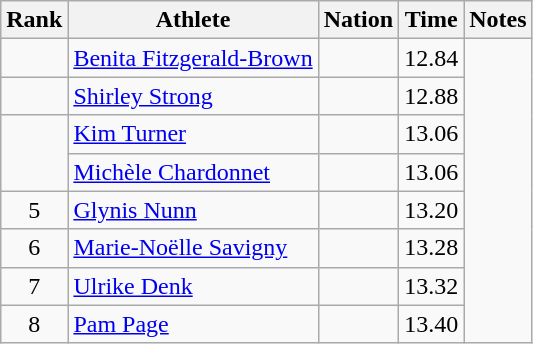<table class="wikitable sortable" style="text-align:center">
<tr>
<th>Rank</th>
<th>Athlete</th>
<th>Nation</th>
<th>Time</th>
<th>Notes</th>
</tr>
<tr>
<td></td>
<td align=left><a href='#'>Benita Fitzgerald-Brown</a></td>
<td align=left></td>
<td>12.84</td>
</tr>
<tr>
<td></td>
<td align=left><a href='#'>Shirley Strong</a></td>
<td align=left></td>
<td>12.88</td>
</tr>
<tr>
<td rowspan=2></td>
<td align=left><a href='#'>Kim Turner</a></td>
<td align=left></td>
<td>13.06</td>
</tr>
<tr>
<td align=left><a href='#'>Michèle Chardonnet</a></td>
<td align=left></td>
<td>13.06</td>
</tr>
<tr>
<td>5</td>
<td align=left><a href='#'>Glynis Nunn</a></td>
<td align=left></td>
<td>13.20</td>
</tr>
<tr>
<td>6</td>
<td align=left><a href='#'>Marie-Noëlle Savigny</a></td>
<td align=left></td>
<td>13.28</td>
</tr>
<tr>
<td>7</td>
<td align=left><a href='#'>Ulrike Denk</a></td>
<td align=left></td>
<td>13.32</td>
</tr>
<tr>
<td>8</td>
<td align=left><a href='#'>Pam Page</a></td>
<td align=left></td>
<td>13.40</td>
</tr>
</table>
